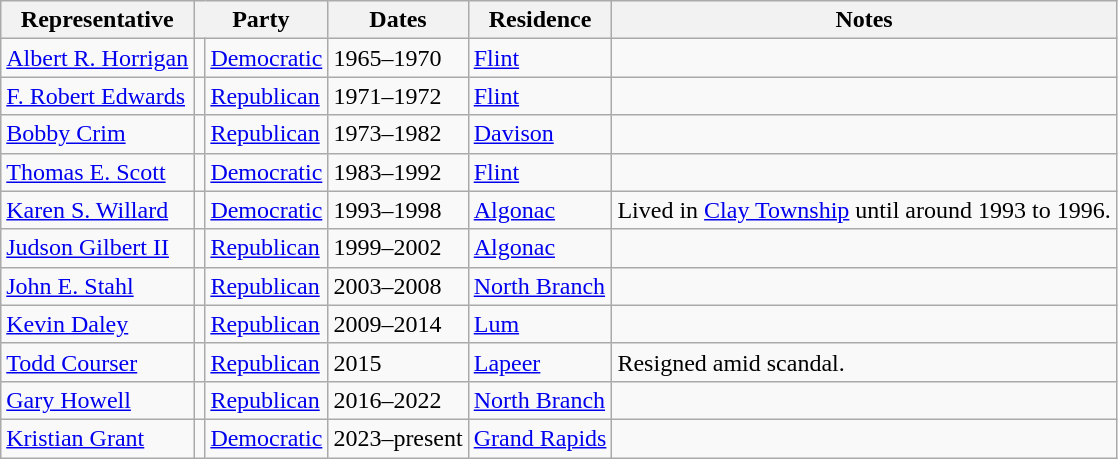<table class=wikitable>
<tr valign=bottom>
<th>Representative</th>
<th colspan="2">Party</th>
<th>Dates</th>
<th>Residence</th>
<th>Notes</th>
</tr>
<tr>
<td><a href='#'>Albert R. Horrigan</a></td>
<td bgcolor=></td>
<td><a href='#'>Democratic</a></td>
<td>1965–1970</td>
<td><a href='#'>Flint</a></td>
<td></td>
</tr>
<tr>
<td><a href='#'>F. Robert Edwards</a></td>
<td bgcolor=></td>
<td><a href='#'>Republican</a></td>
<td>1971–1972</td>
<td><a href='#'>Flint</a></td>
<td></td>
</tr>
<tr>
<td><a href='#'>Bobby Crim</a></td>
<td bgcolor=></td>
<td><a href='#'>Republican</a></td>
<td>1973–1982</td>
<td><a href='#'>Davison</a></td>
<td></td>
</tr>
<tr>
<td><a href='#'>Thomas E. Scott</a></td>
<td bgcolor=></td>
<td><a href='#'>Democratic</a></td>
<td>1983–1992</td>
<td><a href='#'>Flint</a></td>
<td></td>
</tr>
<tr>
<td><a href='#'>Karen S. Willard</a></td>
<td bgcolor=></td>
<td><a href='#'>Democratic</a></td>
<td>1993–1998</td>
<td><a href='#'>Algonac</a></td>
<td>Lived in <a href='#'>Clay Township</a> until around 1993 to 1996.</td>
</tr>
<tr>
<td><a href='#'>Judson Gilbert II</a></td>
<td bgcolor=></td>
<td><a href='#'>Republican</a></td>
<td>1999–2002</td>
<td><a href='#'>Algonac</a></td>
<td></td>
</tr>
<tr>
<td><a href='#'>John E. Stahl</a></td>
<td bgcolor=></td>
<td><a href='#'>Republican</a></td>
<td>2003–2008</td>
<td><a href='#'>North Branch</a></td>
<td></td>
</tr>
<tr>
<td><a href='#'>Kevin Daley</a></td>
<td bgcolor=></td>
<td><a href='#'>Republican</a></td>
<td>2009–2014</td>
<td><a href='#'>Lum</a></td>
<td></td>
</tr>
<tr>
<td><a href='#'>Todd Courser</a></td>
<td bgcolor=></td>
<td><a href='#'>Republican</a></td>
<td>2015</td>
<td><a href='#'>Lapeer</a></td>
<td>Resigned amid scandal.</td>
</tr>
<tr>
<td><a href='#'>Gary Howell</a></td>
<td bgcolor=></td>
<td><a href='#'>Republican</a></td>
<td>2016–2022</td>
<td><a href='#'>North Branch</a></td>
<td></td>
</tr>
<tr>
<td><a href='#'>Kristian Grant</a></td>
<td bgcolor=></td>
<td><a href='#'>Democratic</a></td>
<td>2023–present</td>
<td><a href='#'>Grand Rapids</a></td>
<td></td>
</tr>
</table>
